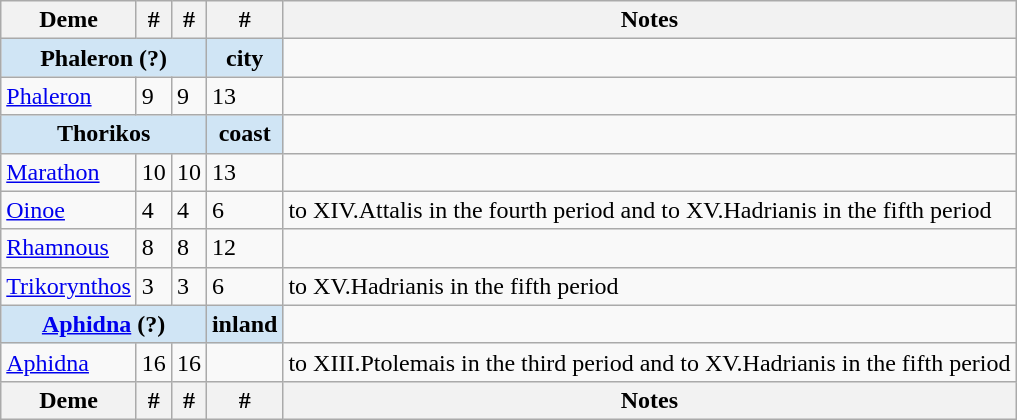<table class="wikitable">
<tr ---->
<th>Deme</th>
<th>#</th>
<th>#</th>
<th>#</th>
<th>Notes</th>
</tr>
<tr ---->
<th colspan="3" style="background: #d0e5f5">Phaleron (?)</th>
<th style="background: #d0e5f5">city</th>
</tr>
<tr ----style="background: #f1f5fc">
<td><a href='#'>Phaleron</a></td>
<td>9</td>
<td>9</td>
<td>13</td>
<td></td>
</tr>
<tr ---->
<th colspan="3" style="background: #d0e5f5">Thorikos</th>
<th style="background: #d0e5f5">coast</th>
</tr>
<tr ----style="background: #f1f5fc">
<td><a href='#'>Marathon</a></td>
<td>10</td>
<td>10</td>
<td>13</td>
<td></td>
</tr>
<tr ----style="background: #f1f5fc">
<td><a href='#'>Oinoe</a></td>
<td>4</td>
<td>4</td>
<td>6</td>
<td>to XIV.Attalis in the fourth period and to XV.Hadrianis in the fifth period</td>
</tr>
<tr ----style="background: #f1f5fc">
<td><a href='#'>Rhamnous</a></td>
<td>8</td>
<td>8</td>
<td>12</td>
<td></td>
</tr>
<tr ----style="background: #f1f5fc">
<td><a href='#'>Trikorynthos</a></td>
<td>3</td>
<td>3</td>
<td>6</td>
<td>to XV.Hadrianis in the fifth period</td>
</tr>
<tr ---->
<th colspan="3" style="background: #d0e5f5"><a href='#'>Aphidna</a> (?)</th>
<th style="background: #d0e5f5">inland</th>
</tr>
<tr ----style="background: #f1f5fc">
<td><a href='#'>Aphidna</a></td>
<td>16</td>
<td>16</td>
<td></td>
<td>to  XIII.Ptolemais in the third period and to XV.Hadrianis in the fifth period</td>
</tr>
<tr ---->
<th>Deme</th>
<th>#</th>
<th>#</th>
<th>#</th>
<th>Notes</th>
</tr>
</table>
